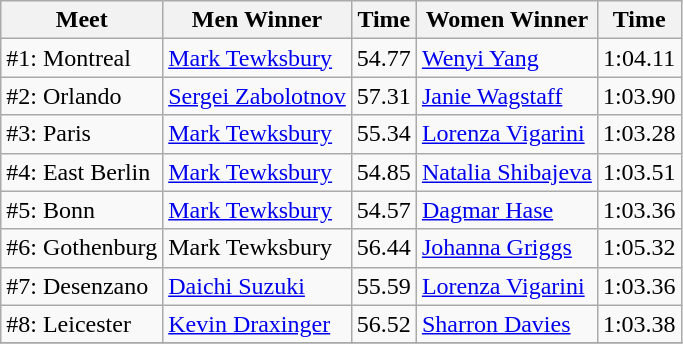<table class=wikitable>
<tr>
<th>Meet</th>
<th>Men Winner</th>
<th>Time</th>
<th>Women Winner</th>
<th>Time</th>
</tr>
<tr>
<td>#1: Montreal</td>
<td> <a href='#'>Mark Tewksbury</a></td>
<td align=center>54.77</td>
<td> <a href='#'>Wenyi Yang</a></td>
<td align=center>1:04.11</td>
</tr>
<tr>
<td>#2: Orlando</td>
<td> <a href='#'>Sergei Zabolotnov</a></td>
<td align=center>57.31</td>
<td> <a href='#'>Janie Wagstaff</a></td>
<td align=center>1:03.90</td>
</tr>
<tr>
<td>#3: Paris</td>
<td> <a href='#'>Mark Tewksbury</a></td>
<td align=center>55.34</td>
<td> <a href='#'>Lorenza Vigarini</a></td>
<td align=center>1:03.28</td>
</tr>
<tr>
<td>#4: East Berlin</td>
<td> <a href='#'>Mark Tewksbury</a></td>
<td align=center>54.85</td>
<td> <a href='#'>Natalia Shibajeva</a></td>
<td align=center>1:03.51</td>
</tr>
<tr>
<td>#5: Bonn</td>
<td> <a href='#'>Mark Tewksbury</a></td>
<td align=center>54.57</td>
<td> <a href='#'>Dagmar Hase</a></td>
<td align=center>1:03.36</td>
</tr>
<tr>
<td>#6: Gothenburg</td>
<td> Mark Tewksbury</td>
<td align=center>56.44</td>
<td> <a href='#'>Johanna Griggs</a></td>
<td align=center>1:05.32</td>
</tr>
<tr>
<td>#7: Desenzano</td>
<td> <a href='#'>Daichi Suzuki</a></td>
<td align=center>55.59</td>
<td> <a href='#'>Lorenza Vigarini</a></td>
<td align=center>1:03.36</td>
</tr>
<tr>
<td>#8: Leicester</td>
<td> <a href='#'>Kevin Draxinger</a></td>
<td align=center>56.52</td>
<td> <a href='#'>Sharron Davies</a></td>
<td align=center>1:03.38</td>
</tr>
<tr>
</tr>
</table>
